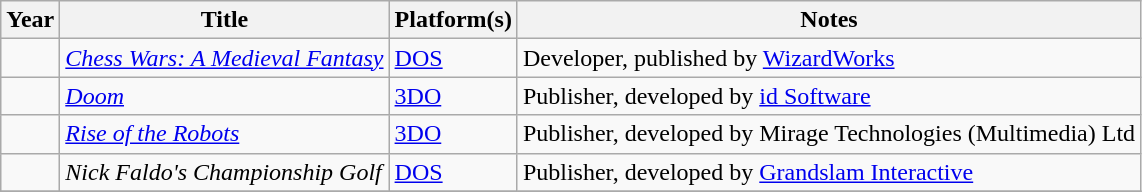<table class="wikitable sortable">
<tr>
<th>Year</th>
<th>Title</th>
<th>Platform(s)</th>
<th>Notes</th>
</tr>
<tr>
<td></td>
<td><em><a href='#'>Chess Wars: A Medieval Fantasy</a></em></td>
<td><a href='#'>DOS</a></td>
<td>Developer, published by <a href='#'>WizardWorks</a></td>
</tr>
<tr>
<td></td>
<td><em><a href='#'>Doom</a></em></td>
<td><a href='#'>3DO</a></td>
<td>Publisher, developed by <a href='#'>id Software</a></td>
</tr>
<tr>
<td></td>
<td><em><a href='#'>Rise of the Robots</a></em></td>
<td><a href='#'>3DO</a></td>
<td>Publisher, developed by Mirage Technologies (Multimedia) Ltd</td>
</tr>
<tr>
<td></td>
<td><em>Nick Faldo's Championship Golf</em></td>
<td><a href='#'>DOS</a></td>
<td>Publisher, developed by <a href='#'>Grandslam Interactive</a></td>
</tr>
<tr>
</tr>
</table>
